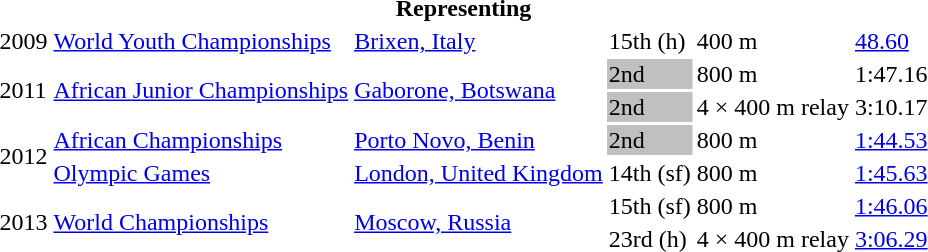<table>
<tr>
<th colspan="6">Representing </th>
</tr>
<tr>
<td>2009</td>
<td><a href='#'>World Youth Championships</a></td>
<td><a href='#'>Brixen, Italy</a></td>
<td>15th (h)</td>
<td>400 m</td>
<td><a href='#'>48.60</a></td>
</tr>
<tr>
<td rowspan=2>2011</td>
<td rowspan=2><a href='#'>African Junior Championships</a></td>
<td rowspan=2><a href='#'>Gaborone, Botswana</a></td>
<td bgcolor="silver">2nd</td>
<td>800 m</td>
<td>1:47.16</td>
</tr>
<tr>
<td bgcolor="silver">2nd</td>
<td>4 × 400 m relay</td>
<td>3:10.17</td>
</tr>
<tr>
<td rowspan=2>2012</td>
<td><a href='#'>African Championships</a></td>
<td><a href='#'>Porto Novo, Benin</a></td>
<td bgcolor="silver">2nd</td>
<td>800 m</td>
<td><a href='#'>1:44.53</a></td>
</tr>
<tr>
<td><a href='#'>Olympic Games</a></td>
<td><a href='#'>London, United Kingdom</a></td>
<td>14th (sf)</td>
<td>800 m</td>
<td><a href='#'>1:45.63</a></td>
</tr>
<tr>
<td rowspan=2>2013</td>
<td rowspan=2><a href='#'>World Championships</a></td>
<td rowspan=2><a href='#'>Moscow, Russia</a></td>
<td>15th (sf)</td>
<td>800 m</td>
<td><a href='#'>1:46.06</a></td>
</tr>
<tr>
<td>23rd (h)</td>
<td>4 × 400 m relay</td>
<td><a href='#'>3:06.29</a></td>
</tr>
</table>
